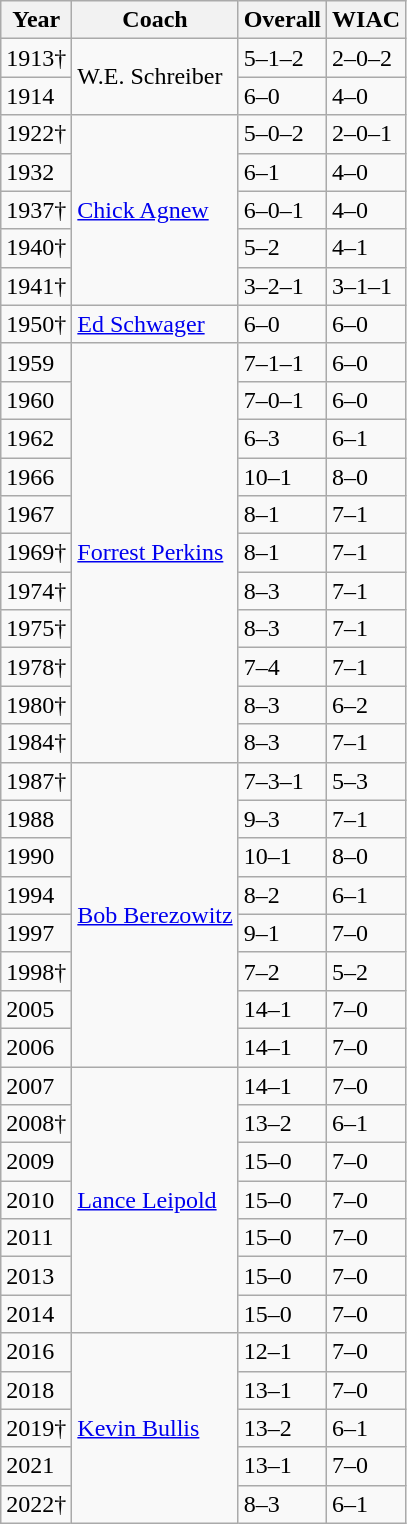<table class="wikitable">
<tr>
<th>Year</th>
<th>Coach</th>
<th>Overall</th>
<th>WIAC</th>
</tr>
<tr>
<td>1913†</td>
<td rowspan="2">W.E. Schreiber</td>
<td>5–1–2</td>
<td>2–0–2</td>
</tr>
<tr>
<td>1914</td>
<td>6–0</td>
<td>4–0</td>
</tr>
<tr>
<td>1922†</td>
<td rowspan="5"><a href='#'>Chick Agnew</a></td>
<td>5–0–2</td>
<td>2–0–1</td>
</tr>
<tr>
<td>1932</td>
<td>6–1</td>
<td>4–0</td>
</tr>
<tr>
<td>1937†</td>
<td>6–0–1</td>
<td>4–0</td>
</tr>
<tr>
<td>1940†</td>
<td>5–2</td>
<td>4–1</td>
</tr>
<tr>
<td>1941†</td>
<td>3–2–1</td>
<td>3–1–1</td>
</tr>
<tr>
<td>1950†</td>
<td><a href='#'>Ed Schwager</a></td>
<td>6–0</td>
<td>6–0</td>
</tr>
<tr>
<td>1959</td>
<td rowspan="11"><a href='#'>Forrest Perkins</a></td>
<td>7–1–1</td>
<td>6–0</td>
</tr>
<tr>
<td>1960</td>
<td>7–0–1</td>
<td>6–0</td>
</tr>
<tr>
<td>1962</td>
<td>6–3</td>
<td>6–1</td>
</tr>
<tr>
<td>1966</td>
<td>10–1</td>
<td>8–0</td>
</tr>
<tr>
<td>1967</td>
<td>8–1</td>
<td>7–1</td>
</tr>
<tr>
<td>1969†</td>
<td>8–1</td>
<td>7–1</td>
</tr>
<tr>
<td>1974†</td>
<td>8–3</td>
<td>7–1</td>
</tr>
<tr>
<td>1975†</td>
<td>8–3</td>
<td>7–1</td>
</tr>
<tr>
<td>1978†</td>
<td>7–4</td>
<td>7–1</td>
</tr>
<tr>
<td>1980†</td>
<td>8–3</td>
<td>6–2</td>
</tr>
<tr>
<td>1984†</td>
<td>8–3</td>
<td>7–1</td>
</tr>
<tr>
<td>1987†</td>
<td rowspan="8"><a href='#'>Bob Berezowitz</a></td>
<td>7–3–1</td>
<td>5–3</td>
</tr>
<tr>
<td>1988</td>
<td>9–3</td>
<td>7–1</td>
</tr>
<tr>
<td>1990</td>
<td>10–1</td>
<td>8–0</td>
</tr>
<tr>
<td>1994</td>
<td>8–2</td>
<td>6–1</td>
</tr>
<tr>
<td>1997</td>
<td>9–1</td>
<td>7–0</td>
</tr>
<tr>
<td>1998†</td>
<td>7–2</td>
<td>5–2</td>
</tr>
<tr>
<td>2005</td>
<td>14–1</td>
<td>7–0</td>
</tr>
<tr>
<td>2006</td>
<td>14–1</td>
<td>7–0</td>
</tr>
<tr>
<td>2007</td>
<td rowspan="7"><a href='#'>Lance Leipold</a></td>
<td>14–1</td>
<td>7–0</td>
</tr>
<tr>
<td>2008†</td>
<td>13–2</td>
<td>6–1</td>
</tr>
<tr>
<td>2009</td>
<td>15–0</td>
<td>7–0</td>
</tr>
<tr>
<td>2010</td>
<td>15–0</td>
<td>7–0</td>
</tr>
<tr>
<td>2011</td>
<td>15–0</td>
<td>7–0</td>
</tr>
<tr>
<td>2013</td>
<td>15–0</td>
<td>7–0</td>
</tr>
<tr>
<td>2014</td>
<td>15–0</td>
<td>7–0</td>
</tr>
<tr>
<td>2016</td>
<td rowspan="5"><a href='#'>Kevin Bullis</a></td>
<td>12–1</td>
<td>7–0</td>
</tr>
<tr>
<td>2018</td>
<td>13–1</td>
<td>7–0</td>
</tr>
<tr>
<td>2019†</td>
<td>13–2</td>
<td>6–1</td>
</tr>
<tr>
<td>2021</td>
<td>13–1</td>
<td>7–0</td>
</tr>
<tr>
<td>2022†</td>
<td>8–3</td>
<td>6–1</td>
</tr>
</table>
